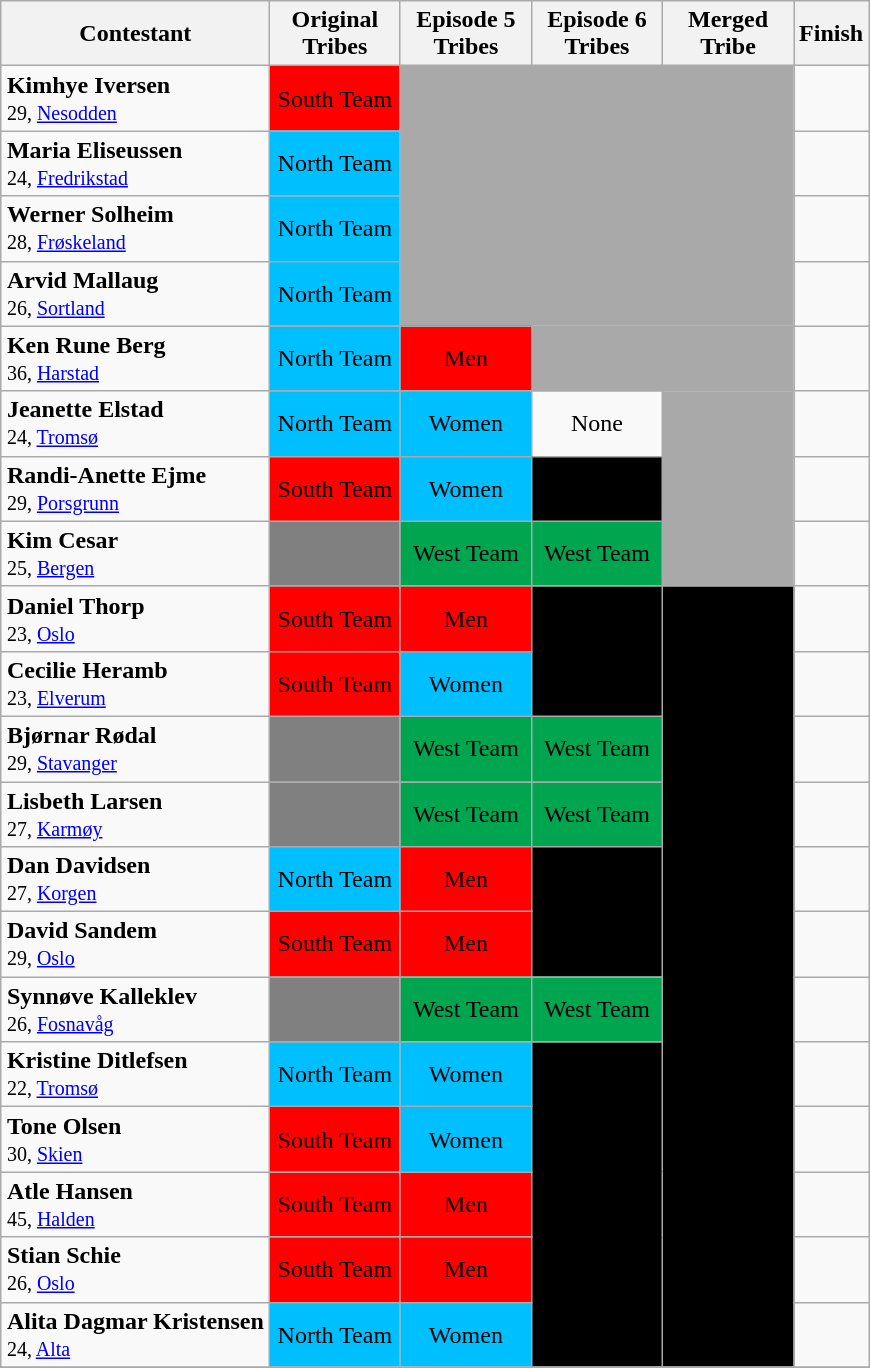<table class="wikitable sortable" style="margin:auto; text-align:center">
<tr>
<th>Contestant</th>
<th width=80>Original<br>Tribes</th>
<th width=80>Episode 5<br>Tribes</th>
<th width=80>Episode 6<br>Tribes</th>
<th width=80>Merged<br>Tribe</th>
<th>Finish</th>
</tr>
<tr>
<td align="left"><strong>Kimhye Iversen</strong><br><small>29, <a href='#'>Nesodden</a></small></td>
<td bgcolor="red" align=center>South Team</td>
<td bgcolor="darkgray" rowspan=4 colspan=3></td>
<td></td>
</tr>
<tr>
<td align="left"><strong>Maria Eliseussen</strong><br><small>24, <a href='#'>Fredrikstad</a></small></td>
<td bgcolor="#00BFFF" align=center>North Team</td>
<td></td>
</tr>
<tr>
<td align="left"><strong>Werner Solheim</strong><br><small>28, <a href='#'>Frøskeland</a></small></td>
<td bgcolor="#00BFFF" align=center>North Team</td>
<td></td>
</tr>
<tr>
<td align="left"><strong>Arvid Mallaug</strong><br><small>26, <a href='#'>Sortland</a></small></td>
<td bgcolor="#00BFFF" align=center>North Team</td>
<td></td>
</tr>
<tr>
<td align="left"><strong>Ken Rune Berg</strong><br><small>36, <a href='#'>Harstad</a></small></td>
<td bgcolor="#00BFFF" align=center>North Team</td>
<td bgcolor="red" align=center>Men</td>
<td bgcolor="darkgray" colspan=2></td>
<td></td>
</tr>
<tr>
<td align="left"><strong>Jeanette Elstad</strong><br><small>24, <a href='#'>Tromsø</a></small></td>
<td bgcolor="#00BFFF" align=center>North Team</td>
<td bgcolor="#00BFFF" align=center>Women</td>
<td>None</td>
<td bgcolor="darkgray" colspan=1 rowspan=3></td>
<td></td>
</tr>
<tr>
<td align="left"><strong>Randi-Anette Ejme</strong><br><small>29, <a href='#'>Porsgrunn</a></small></td>
<td bgcolor="red" align=center>South Team</td>
<td bgcolor="#00BFFF" align=center>Women</td>
<td align="center" bgcolor="black" colspan=1><span>Robinson</span></td>
<td></td>
</tr>
<tr>
<td align="left"><strong>Kim Cesar</strong><br><small>25, <a href='#'>Bergen</a></small></td>
<td align="center" bgcolor="gray" colspan=1></td>
<td bgcolor="#00A550" align=center colspan=1>West Team</td>
<td bgcolor="#00A550" align=center colspan=1>West Team</td>
<td></td>
</tr>
<tr>
<td align="left"><strong>Daniel Thorp</strong><br><small>23, <a href='#'>Oslo</a></small></td>
<td bgcolor="red" align=center>South Team</td>
<td bgcolor="red" align=center>Men</td>
<td align="center" bgcolor="black" rowspan=2 colspan=1><span>Robinson</span></td>
<td align="center" bgcolor="black" rowspan=12 colspan=1><span>Robinson</span></td>
<td></td>
</tr>
<tr>
<td align="left"><strong>Cecilie Heramb</strong><br><small>23, <a href='#'>Elverum</a></small></td>
<td bgcolor="red" align=center>South Team</td>
<td bgcolor="#00BFFF" align=center>Women</td>
<td></td>
</tr>
<tr>
<td align="left"><strong>Bjørnar Rødal</strong><br><small>29, <a href='#'>Stavanger</a></small></td>
<td align="center" bgcolor="gray" colspan=1></td>
<td bgcolor="#00A550" align=center colspan=1>West Team</td>
<td bgcolor="#00A550" align=center rowspan=1 colspan=1>West Team</td>
<td></td>
</tr>
<tr>
<td align="left"><strong>Lisbeth Larsen</strong><br><small>27, <a href='#'>Karmøy</a></small></td>
<td align="center" bgcolor="gray" colspan=1></td>
<td bgcolor="#00A550" align=center colspan=1>West Team</td>
<td bgcolor="#00A550" align=center rowspan=1 colspan=1>West Team</td>
<td></td>
</tr>
<tr>
<td align="left"><strong>Dan Davidsen</strong><br><small>27, <a href='#'>Korgen</a></small></td>
<td bgcolor="#00BFFF" align=center>North Team</td>
<td bgcolor="red" align=center>Men</td>
<td align="center" bgcolor="black" rowspan=2 colspan=1><span>Robinson</span></td>
<td></td>
</tr>
<tr>
<td align="left"><strong>David Sandem</strong><br><small>29, <a href='#'>Oslo</a></small></td>
<td bgcolor="red" align=center>South Team</td>
<td bgcolor="red" align=center>Men</td>
<td></td>
</tr>
<tr>
<td align="left"><strong>Synnøve Kalleklev</strong><br><small>26, <a href='#'>Fosnavåg</a></small></td>
<td align="center" bgcolor="gray" colspan=1></td>
<td bgcolor="#00A550" align=center colspan=1>West Team</td>
<td bgcolor="#00A550" align=center colspan=1>West Team</td>
<td></td>
</tr>
<tr>
<td align="left"><strong>Kristine Ditlefsen</strong><br><small>22, <a href='#'>Tromsø</a></small></td>
<td bgcolor="#00BFFF" align=center>North Team</td>
<td bgcolor="#00BFFF" align=center>Women</td>
<td align="center" bgcolor="black" rowspan=5 colspan=1><span>Robinson</span></td>
<td></td>
</tr>
<tr>
<td align="left"><strong>Tone Olsen</strong><br><small>30, <a href='#'>Skien</a></small></td>
<td bgcolor="red" align=center>South Team</td>
<td bgcolor="#00BFFF" align=center>Women</td>
<td></td>
</tr>
<tr>
<td align="left"><strong>Atle Hansen</strong><br><small>45, <a href='#'>Halden</a></small></td>
<td bgcolor="red" align=center>South Team</td>
<td bgcolor="red" align=center>Men</td>
<td></td>
</tr>
<tr>
<td align="left"><strong>Stian Schie</strong><br><small>26, <a href='#'>Oslo</a></small></td>
<td bgcolor="red" align=center>South Team</td>
<td bgcolor="red" align=center>Men</td>
<td></td>
</tr>
<tr>
<td align="left"><strong>Alita Dagmar Kristensen</strong><br><small>24, <a href='#'>Alta</a></small></td>
<td bgcolor="#00BFFF" align=center>North Team</td>
<td bgcolor="#00BFFF" align=center>Women</td>
<td></td>
</tr>
<tr>
</tr>
</table>
